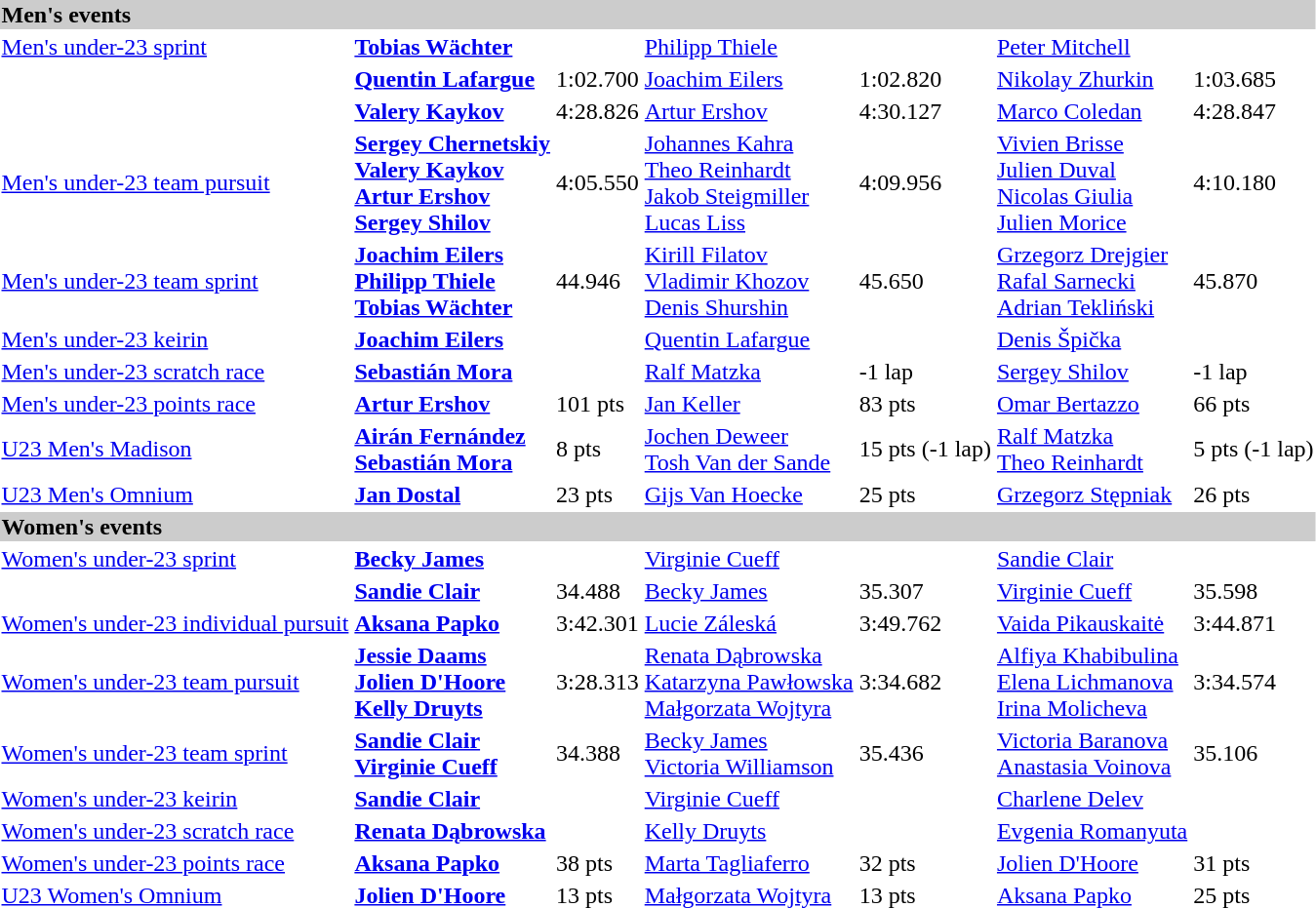<table>
<tr bgcolor="#cccccc">
<td colspan=7><strong>Men's events</strong></td>
</tr>
<tr>
<td><a href='#'>Men's under-23 sprint</a></td>
<td><strong><a href='#'>Tobias Wächter</a></strong><br><small></small></td>
<td></td>
<td><a href='#'>Philipp Thiele</a><br><small></small></td>
<td></td>
<td><a href='#'>Peter Mitchell</a><br><small></small></td>
<td></td>
</tr>
<tr>
<td></td>
<td><strong><a href='#'>Quentin Lafargue</a></strong><br><small></small></td>
<td>1:02.700</td>
<td><a href='#'>Joachim Eilers</a><br><small></small></td>
<td>1:02.820</td>
<td><a href='#'>Nikolay Zhurkin</a><br><small></small></td>
<td>1:03.685</td>
</tr>
<tr>
<td></td>
<td><strong><a href='#'>Valery Kaykov</a></strong><br><small></small></td>
<td>4:28.826</td>
<td><a href='#'>Artur Ershov</a><br><small></small></td>
<td>4:30.127</td>
<td><a href='#'>Marco Coledan</a> <br><small></small></td>
<td>4:28.847</td>
</tr>
<tr>
<td><a href='#'>Men's under-23 team pursuit</a></td>
<td><strong><a href='#'>Sergey Chernetskiy</a><br><a href='#'>Valery Kaykov</a><br><a href='#'>Artur Ershov</a><br><a href='#'>Sergey Shilov</a></strong><br><small></small></td>
<td>4:05.550</td>
<td><a href='#'>Johannes Kahra</a><br><a href='#'>Theo Reinhardt</a><br><a href='#'>Jakob Steigmiller</a><br><a href='#'>Lucas Liss</a><br><small></small></td>
<td>4:09.956</td>
<td><a href='#'>Vivien Brisse</a><br><a href='#'>Julien Duval</a><br><a href='#'>Nicolas Giulia</a><br><a href='#'>Julien Morice</a><br><small></small></td>
<td>4:10.180</td>
</tr>
<tr>
<td><a href='#'>Men's under-23 team sprint</a></td>
<td><strong><a href='#'>Joachim Eilers</a><br><a href='#'>Philipp Thiele</a><br><a href='#'>Tobias Wächter</a></strong><br><small></small></td>
<td>44.946</td>
<td><a href='#'>Kirill Filatov</a><br><a href='#'>Vladimir Khozov</a><br><a href='#'>Denis Shurshin</a><br><small></small></td>
<td>45.650</td>
<td><a href='#'>Grzegorz Drejgier</a><br><a href='#'>Rafal Sarnecki</a><br><a href='#'>Adrian Tekliński</a><br><small></small></td>
<td>45.870</td>
</tr>
<tr>
<td><a href='#'>Men's under-23 keirin</a></td>
<td><strong><a href='#'>Joachim Eilers</a></strong><br><small></small></td>
<td></td>
<td><a href='#'>Quentin Lafargue</a><br><small></small></td>
<td></td>
<td><a href='#'>Denis Špička</a><br><small></small></td>
<td></td>
</tr>
<tr>
<td><a href='#'>Men's under-23 scratch race</a></td>
<td><strong><a href='#'>Sebastián Mora</a></strong><br><small></small></td>
<td></td>
<td><a href='#'>Ralf Matzka</a><br><small></small></td>
<td>-1 lap</td>
<td><a href='#'>Sergey Shilov</a><br><small></small></td>
<td>-1 lap</td>
</tr>
<tr>
<td><a href='#'>Men's under-23 points race</a></td>
<td><strong><a href='#'>Artur Ershov</a></strong><br><small></small></td>
<td>101 pts</td>
<td><a href='#'>Jan Keller</a><br><small></small></td>
<td>83 pts</td>
<td><a href='#'>Omar Bertazzo</a><br><small></small></td>
<td>66 pts</td>
</tr>
<tr>
<td><a href='#'>U23 Men's Madison</a></td>
<td><strong><a href='#'>Airán Fernández</a><br><a href='#'>Sebastián Mora</a></strong><br><small></small></td>
<td>8 pts</td>
<td><a href='#'>Jochen Deweer</a><br><a href='#'>Tosh Van der Sande</a><br><small></small></td>
<td>15 pts (-1 lap)</td>
<td><a href='#'>Ralf Matzka</a><br><a href='#'>Theo Reinhardt</a><br><small></small></td>
<td>5 pts (-1 lap)</td>
</tr>
<tr>
<td><a href='#'>U23 Men's Omnium</a></td>
<td><strong><a href='#'>Jan Dostal</a></strong><br><small></small></td>
<td>23 pts</td>
<td><a href='#'>Gijs Van Hoecke</a><br><small></small></td>
<td>25 pts</td>
<td><a href='#'>Grzegorz Stępniak</a><br><small></small></td>
<td>26 pts</td>
</tr>
<tr bgcolor="#cccccc">
<td colspan=7><strong>Women's events</strong></td>
</tr>
<tr>
<td><a href='#'>Women's under-23 sprint</a></td>
<td><strong><a href='#'>Becky James</a></strong><br><small></small></td>
<td></td>
<td><a href='#'>Virginie Cueff</a><br><small></small></td>
<td></td>
<td><a href='#'>Sandie Clair</a><br><small></small></td>
<td></td>
</tr>
<tr>
<td></td>
<td><strong><a href='#'>Sandie Clair</a></strong><br><small></small></td>
<td>34.488</td>
<td><a href='#'>Becky James</a><br><small></small></td>
<td>35.307</td>
<td><a href='#'>Virginie Cueff</a><br><small></small></td>
<td>35.598</td>
</tr>
<tr>
<td><a href='#'>Women's under-23 individual pursuit</a></td>
<td><strong><a href='#'>Aksana Papko</a></strong><br><small></small></td>
<td>3:42.301</td>
<td><a href='#'>Lucie Záleská</a><br><small></small></td>
<td>3:49.762</td>
<td><a href='#'>Vaida Pikauskaitė</a><br><small></small></td>
<td>3:44.871</td>
</tr>
<tr>
<td><a href='#'>Women's under-23 team pursuit</a></td>
<td><strong><a href='#'>Jessie Daams</a><br><a href='#'>Jolien D'Hoore</a><br><a href='#'>Kelly Druyts</a></strong><br><small></small></td>
<td>3:28.313</td>
<td><a href='#'>Renata Dąbrowska</a><br><a href='#'>Katarzyna Pawłowska</a><br><a href='#'>Małgorzata Wojtyra</a><br><small></small></td>
<td>3:34.682</td>
<td><a href='#'>Alfiya Khabibulina</a><br><a href='#'>Elena Lichmanova</a><br><a href='#'>Irina Molicheva</a><br><small></small></td>
<td>3:34.574</td>
</tr>
<tr>
<td><a href='#'>Women's under-23 team sprint</a></td>
<td><strong><a href='#'>Sandie Clair</a><br><a href='#'>Virginie Cueff</a></strong><br><small></small></td>
<td>34.388</td>
<td><a href='#'>Becky James</a><br><a href='#'>Victoria Williamson</a><br><small></small></td>
<td>35.436</td>
<td><a href='#'>Victoria Baranova</a><br><a href='#'>Anastasia Voinova</a><br><small></small></td>
<td>35.106</td>
</tr>
<tr>
<td><a href='#'>Women's under-23 keirin</a></td>
<td><strong><a href='#'>Sandie Clair</a></strong><br><small></small></td>
<td></td>
<td><a href='#'>Virginie Cueff</a><br><small></small></td>
<td></td>
<td><a href='#'>Charlene Delev</a><br><small></small></td>
<td></td>
</tr>
<tr>
<td><a href='#'>Women's under-23 scratch race</a></td>
<td><strong><a href='#'>Renata Dąbrowska</a></strong><br><small></small></td>
<td></td>
<td><a href='#'>Kelly Druyts</a><br><small></small></td>
<td></td>
<td><a href='#'>Evgenia Romanyuta</a><br><small></small></td>
<td></td>
</tr>
<tr>
<td><a href='#'>Women's under-23 points race</a></td>
<td><strong><a href='#'>Aksana Papko</a></strong><br><small></small></td>
<td>38 pts</td>
<td><a href='#'>Marta Tagliaferro</a><br><small></small></td>
<td>32 pts</td>
<td><a href='#'>Jolien D'Hoore</a><br><small></small></td>
<td>31 pts</td>
</tr>
<tr>
<td><a href='#'>U23 Women's Omnium</a></td>
<td><strong><a href='#'>Jolien D'Hoore</a></strong><br><small></small></td>
<td>13 pts</td>
<td><a href='#'>Małgorzata Wojtyra</a><br><small></small></td>
<td>13 pts</td>
<td><a href='#'>Aksana Papko</a><br><small></small></td>
<td>25 pts</td>
</tr>
</table>
